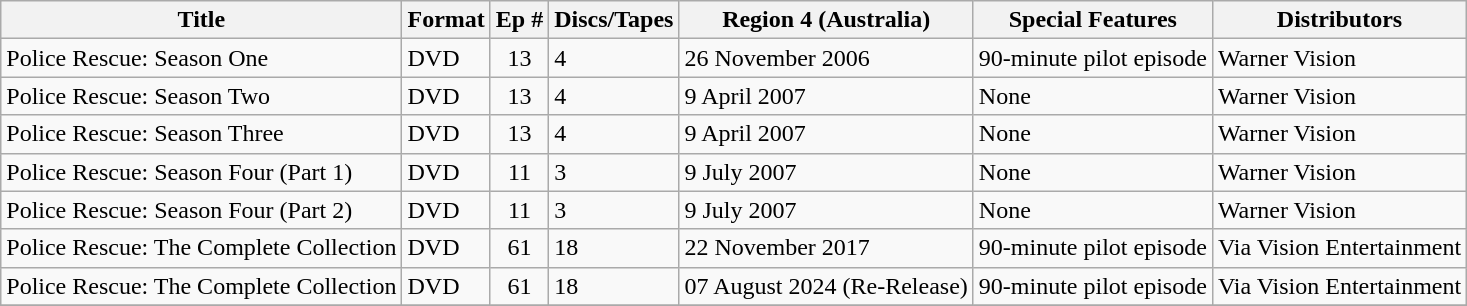<table class="wikitable">
<tr>
<th>Title</th>
<th>Format</th>
<th>Ep #</th>
<th>Discs/Tapes</th>
<th>Region 4 (Australia)</th>
<th>Special Features</th>
<th>Distributors</th>
</tr>
<tr>
<td>Police Rescue: Season One</td>
<td>DVD</td>
<td style="text-align:center;">13</td>
<td>4</td>
<td>26 November 2006</td>
<td>90-minute pilot episode</td>
<td>Warner Vision</td>
</tr>
<tr>
<td>Police Rescue: Season Two</td>
<td>DVD</td>
<td style="text-align:center;">13</td>
<td>4</td>
<td>9 April 2007</td>
<td>None</td>
<td>Warner Vision</td>
</tr>
<tr>
<td>Police Rescue: Season Three</td>
<td>DVD</td>
<td style="text-align:center;">13</td>
<td>4</td>
<td>9 April 2007</td>
<td>None</td>
<td>Warner Vision</td>
</tr>
<tr>
<td>Police Rescue: Season Four (Part 1)</td>
<td>DVD</td>
<td style="text-align:center;">11</td>
<td>3</td>
<td>9 July 2007</td>
<td>None</td>
<td>Warner Vision</td>
</tr>
<tr>
<td>Police Rescue: Season Four (Part 2)</td>
<td>DVD</td>
<td style="text-align:center;">11</td>
<td>3</td>
<td>9 July 2007</td>
<td>None</td>
<td>Warner Vision</td>
</tr>
<tr>
<td>Police Rescue: The Complete Collection</td>
<td>DVD</td>
<td style="text-align:center;">61</td>
<td>18</td>
<td>22 November 2017</td>
<td>90-minute pilot episode</td>
<td>Via Vision Entertainment</td>
</tr>
<tr>
<td>Police Rescue: The Complete Collection</td>
<td>DVD</td>
<td style="text-align:center;">61</td>
<td>18</td>
<td>07 August 2024 (Re-Release)</td>
<td>90-minute pilot episode</td>
<td>Via Vision Entertainment</td>
</tr>
<tr>
</tr>
</table>
